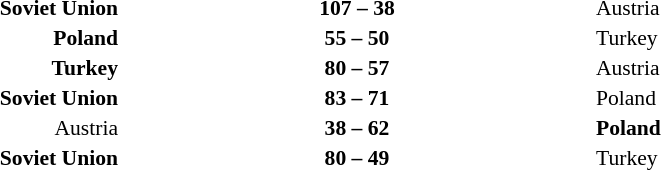<table width=75% cellspacing=1>
<tr>
<th width=25%></th>
<th width=25%></th>
<th width=25%></th>
</tr>
<tr style=font-size:90%>
<td align=right><strong>Soviet Union</strong></td>
<td align=center><strong>107 – 38</strong></td>
<td>Austria</td>
</tr>
<tr style=font-size:90%>
<td align=right><strong>Poland</strong></td>
<td align=center><strong>55 – 50</strong></td>
<td>Turkey</td>
</tr>
<tr style=font-size:90%>
<td align=right><strong>Turkey</strong></td>
<td align=center><strong>80 – 57</strong></td>
<td>Austria</td>
</tr>
<tr style=font-size:90%>
<td align=right><strong>Soviet Union</strong></td>
<td align=center><strong>83 – 71</strong></td>
<td>Poland</td>
</tr>
<tr style=font-size:90%>
<td align=right>Austria</td>
<td align=center><strong>38 – 62</strong></td>
<td><strong>Poland</strong></td>
</tr>
<tr style=font-size:90%>
<td align=right><strong>Soviet Union</strong></td>
<td align=center><strong>80 – 49</strong></td>
<td>Turkey</td>
</tr>
</table>
